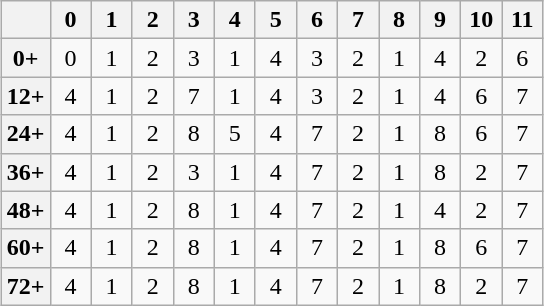<table class="wikitable" style="text-align:center; margin-left: auto; margin-right: auto; border: none;">
<tr>
<th></th>
<th width=20>0</th>
<th width=20>1</th>
<th width=20>2</th>
<th width=20>3</th>
<th width=20>4</th>
<th width=20>5</th>
<th width=20>6</th>
<th width=20>7</th>
<th width=20>8</th>
<th width=20>9</th>
<th width=20>10</th>
<th width=20>11</th>
</tr>
<tr>
<th>0+</th>
<td>0</td>
<td>1</td>
<td>2</td>
<td>3</td>
<td>1</td>
<td>4</td>
<td>3</td>
<td>2</td>
<td>1</td>
<td>4</td>
<td>2</td>
<td>6</td>
</tr>
<tr>
<th>12+</th>
<td>4</td>
<td>1</td>
<td>2</td>
<td>7</td>
<td>1</td>
<td>4</td>
<td>3</td>
<td>2</td>
<td>1</td>
<td>4</td>
<td>6</td>
<td>7</td>
</tr>
<tr>
<th>24+</th>
<td>4</td>
<td>1</td>
<td>2</td>
<td>8</td>
<td>5</td>
<td>4</td>
<td>7</td>
<td>2</td>
<td>1</td>
<td>8</td>
<td>6</td>
<td>7</td>
</tr>
<tr>
<th>36+</th>
<td>4</td>
<td>1</td>
<td>2</td>
<td>3</td>
<td>1</td>
<td>4</td>
<td>7</td>
<td>2</td>
<td>1</td>
<td>8</td>
<td>2</td>
<td>7</td>
</tr>
<tr>
<th>48+</th>
<td>4</td>
<td>1</td>
<td>2</td>
<td>8</td>
<td>1</td>
<td>4</td>
<td>7</td>
<td>2</td>
<td>1</td>
<td>4</td>
<td>2</td>
<td>7</td>
</tr>
<tr>
<th>60+</th>
<td>4</td>
<td>1</td>
<td>2</td>
<td>8</td>
<td>1</td>
<td>4</td>
<td>7</td>
<td>2</td>
<td>1</td>
<td>8</td>
<td>6</td>
<td>7</td>
</tr>
<tr>
<th>72+</th>
<td>4</td>
<td>1</td>
<td>2</td>
<td>8</td>
<td>1</td>
<td>4</td>
<td>7</td>
<td>2</td>
<td>1</td>
<td>8</td>
<td>2</td>
<td>7</td>
</tr>
</table>
